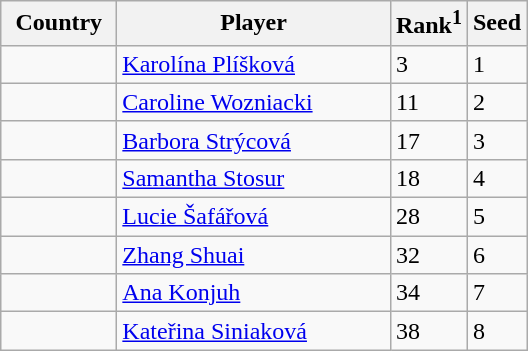<table class="sortable wikitable">
<tr>
<th width="70">Country</th>
<th width="175">Player</th>
<th>Rank<sup>1</sup></th>
<th>Seed</th>
</tr>
<tr>
<td></td>
<td><a href='#'>Karolína Plíšková</a></td>
<td>3</td>
<td>1</td>
</tr>
<tr>
<td></td>
<td><a href='#'>Caroline Wozniacki</a></td>
<td>11</td>
<td>2</td>
</tr>
<tr>
<td></td>
<td><a href='#'>Barbora Strýcová</a></td>
<td>17</td>
<td>3</td>
</tr>
<tr>
<td></td>
<td><a href='#'>Samantha Stosur</a></td>
<td>18</td>
<td>4</td>
</tr>
<tr>
<td></td>
<td><a href='#'>Lucie Šafářová</a></td>
<td>28</td>
<td>5</td>
</tr>
<tr>
<td></td>
<td><a href='#'>Zhang Shuai</a></td>
<td>32</td>
<td>6</td>
</tr>
<tr>
<td></td>
<td><a href='#'>Ana Konjuh</a></td>
<td>34</td>
<td>7</td>
</tr>
<tr>
<td></td>
<td><a href='#'>Kateřina Siniaková</a></td>
<td>38</td>
<td>8</td>
</tr>
</table>
